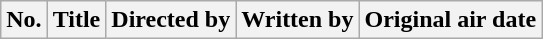<table class="wikitable plainrowheaders">
<tr>
<th style="background:#;">No.</th>
<th style="background:#;">Title</th>
<th style="background:#;">Directed by</th>
<th style="background:#;">Written by</th>
<th style="background:#;">Original air date<br>




</th>
</tr>
</table>
